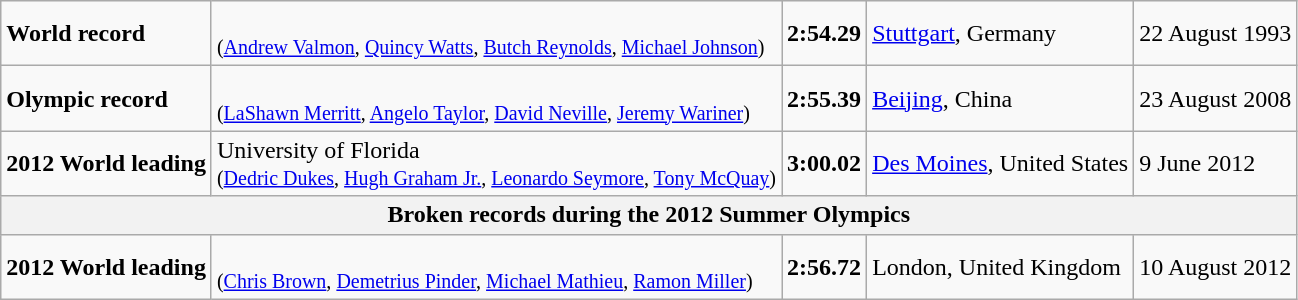<table class="wikitable">
<tr>
<td><strong>World record</strong></td>
<td><br><small>(<a href='#'>Andrew Valmon</a>, <a href='#'>Quincy Watts</a>, <a href='#'>Butch Reynolds</a>, <a href='#'>Michael Johnson</a>)</small></td>
<td><strong>2:54.29</strong></td>
<td><a href='#'>Stuttgart</a>, Germany</td>
<td>22 August 1993</td>
</tr>
<tr>
<td><strong>Olympic record</strong></td>
<td><br><small>(<a href='#'>LaShawn Merritt</a>, <a href='#'>Angelo Taylor</a>, <a href='#'>David Neville</a>, <a href='#'>Jeremy Wariner</a>)</small></td>
<td><strong>2:55.39</strong></td>
<td><a href='#'>Beijing</a>, China</td>
<td>23 August 2008</td>
</tr>
<tr>
<td><strong>2012 World leading</strong></td>
<td> University of Florida<br><small>(<a href='#'>Dedric Dukes</a>, <a href='#'>Hugh Graham Jr.</a>, <a href='#'>Leonardo Seymore</a>, <a href='#'>Tony McQuay</a>)</small></td>
<td><strong>3:00.02</strong></td>
<td><a href='#'>Des Moines</a>, United States</td>
<td>9 June 2012</td>
</tr>
<tr>
<th colspan="5">Broken records during the 2012 Summer Olympics</th>
</tr>
<tr>
<td><strong>2012 World leading</strong></td>
<td><br><small>(<a href='#'>Chris Brown</a>, <a href='#'>Demetrius Pinder</a>, <a href='#'>Michael Mathieu</a>, <a href='#'>Ramon Miller</a>)</small></td>
<td><strong>2:56.72</strong></td>
<td>London, United Kingdom</td>
<td>10 August 2012</td>
</tr>
</table>
